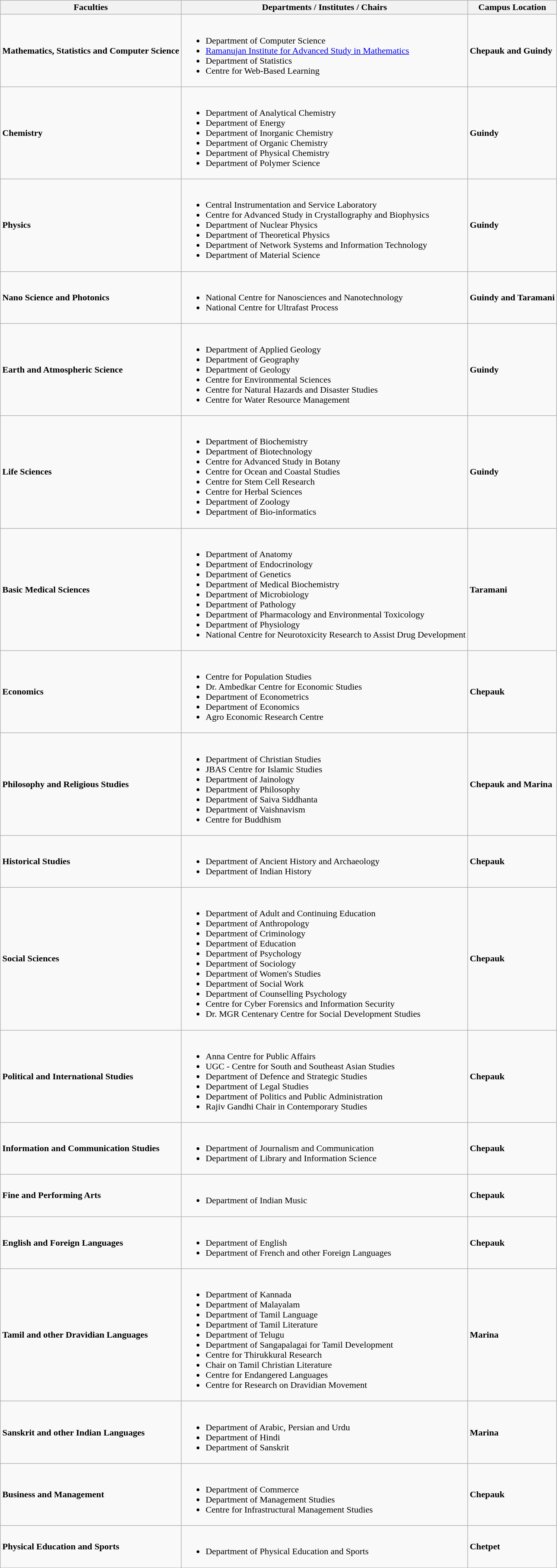<table class="wikitable">
<tr>
<th>Faculties</th>
<th>Departments / Institutes / Chairs</th>
<th>Campus Location</th>
</tr>
<tr>
<td><strong>Mathematics, Statistics and Computer Science</strong></td>
<td><br><ul><li>Department of Computer Science</li><li><a href='#'>Ramanujan Institute for Advanced Study in Mathematics</a></li><li>Department of Statistics</li><li>Centre for Web-Based Learning</li></ul></td>
<td><strong>Chepauk and Guindy</strong></td>
</tr>
<tr>
<td><strong>Chemistry</strong></td>
<td><br><ul><li>Department of Analytical Chemistry</li><li>Department of Energy</li><li>Department of Inorganic Chemistry</li><li>Department of Organic Chemistry</li><li>Department of Physical Chemistry</li><li>Department of Polymer Science</li></ul></td>
<td><strong>Guindy</strong></td>
</tr>
<tr>
<td><strong> Physics</strong></td>
<td><br><ul><li>Central Instrumentation and Service Laboratory</li><li>Centre for Advanced Study in Crystallography and Biophysics</li><li>Department of Nuclear Physics</li><li>Department of Theoretical Physics</li><li>Department of Network Systems and Information Technology</li><li>Department of Material Science</li></ul></td>
<td><strong>Guindy</strong></td>
</tr>
<tr>
<td><strong>Nano Science and Photonics</strong></td>
<td><br><ul><li>National Centre for Nanosciences and Nanotechnology</li><li>National Centre for Ultrafast Process</li></ul></td>
<td><strong>Guindy and Taramani</strong></td>
</tr>
<tr>
<td><strong>Earth and Atmospheric Science</strong></td>
<td><br><ul><li>Department of Applied Geology</li><li>Department of Geography</li><li>Department of Geology</li><li>Centre for Environmental Sciences</li><li>Centre for Natural Hazards and Disaster Studies</li><li>Centre for Water Resource Management</li></ul></td>
<td><strong>Guindy</strong></td>
</tr>
<tr>
<td><strong>Life Sciences</strong></td>
<td><br><ul><li>Department of Biochemistry</li><li>Department of Biotechnology</li><li>Centre for Advanced Study in Botany</li><li>Centre for Ocean and Coastal Studies</li><li>Centre for Stem Cell Research</li><li>Centre for Herbal Sciences</li><li>Department of Zoology</li><li>Department of Bio-informatics</li></ul></td>
<td><strong>Guindy</strong></td>
</tr>
<tr>
<td><strong>Basic Medical Sciences</strong></td>
<td><br><ul><li>Department of Anatomy</li><li>Department of Endocrinology</li><li>Department of Genetics</li><li>Department of Medical Biochemistry</li><li>Department of Microbiology</li><li>Department of Pathology</li><li>Department of Pharmacology and Environmental Toxicology</li><li>Department of Physiology</li><li>National Centre for Neurotoxicity Research to Assist Drug Development</li></ul></td>
<td><strong>Taramani</strong></td>
</tr>
<tr>
<td><strong>Economics</strong></td>
<td><br><ul><li>Centre for Population Studies</li><li>Dr. Ambedkar Centre for Economic Studies</li><li>Department of Econometrics</li><li>Department of Economics</li><li>Agro Economic Research Centre</li></ul></td>
<td><strong>Chepauk</strong></td>
</tr>
<tr>
<td><strong> Philosophy and Religious Studies</strong></td>
<td><br><ul><li>Department of Christian Studies</li><li>JBAS Centre for Islamic Studies</li><li>Department of Jainology</li><li>Department of Philosophy</li><li>Department of Saiva Siddhanta</li><li>Department of Vaishnavism</li><li>Centre for Buddhism</li></ul></td>
<td><strong>Chepauk and Marina</strong></td>
</tr>
<tr>
<td><strong>Historical Studies</strong></td>
<td><br><ul><li>Department of Ancient History and Archaeology</li><li>Department of Indian History</li></ul></td>
<td><strong>Chepauk</strong></td>
</tr>
<tr>
<td><strong>Social Sciences</strong></td>
<td><br><ul><li>Department of Adult and Continuing Education</li><li>Department of Anthropology</li><li>Department of Criminology</li><li>Department of Education</li><li>Department of Psychology</li><li>Department of Sociology</li><li>Department of Women's Studies</li><li>Department of Social Work</li><li>Department of Counselling Psychology</li><li>Centre for Cyber Forensics and Information Security</li><li>Dr. MGR Centenary Centre for Social Development Studies</li></ul></td>
<td><strong>Chepauk</strong></td>
</tr>
<tr>
<td><strong>Political and International Studies</strong></td>
<td><br><ul><li>Anna Centre for Public Affairs</li><li>UGC - Centre for South and Southeast Asian Studies</li><li>Department of Defence and Strategic Studies</li><li>Department of Legal Studies</li><li>Department of Politics and Public Administration</li><li>Rajiv Gandhi Chair in Contemporary Studies</li></ul></td>
<td><strong>Chepauk</strong></td>
</tr>
<tr>
<td><strong>Information and Communication Studies</strong></td>
<td><br><ul><li>Department of Journalism and Communication</li><li>Department of Library and Information Science</li></ul></td>
<td><strong>Chepauk</strong></td>
</tr>
<tr>
<td><strong>Fine and Performing Arts</strong></td>
<td><br><ul><li>Department of Indian Music</li></ul></td>
<td><strong>Chepauk</strong></td>
</tr>
<tr>
<td><strong> English and Foreign Languages</strong></td>
<td><br><ul><li>Department of English</li><li>Department of French and other Foreign Languages</li></ul></td>
<td><strong>Chepauk</strong></td>
</tr>
<tr>
<td><strong>Tamil and other Dravidian Languages</strong></td>
<td><br><ul><li>Department of Kannada</li><li>Department of Malayalam</li><li>Department of Tamil Language</li><li>Department of Tamil Literature</li><li>Department of Telugu</li><li>Department of Sangapalagai for Tamil Development</li><li>Centre for Thirukkural Research</li><li>Chair on Tamil Christian Literature</li><li>Centre for Endangered Languages</li><li>Centre for Research on Dravidian Movement</li></ul></td>
<td><strong>Marina</strong></td>
</tr>
<tr>
<td><strong>Sanskrit and other Indian Languages</strong></td>
<td><br><ul><li>Department of Arabic, Persian and Urdu</li><li>Department of Hindi</li><li>Department of Sanskrit</li></ul></td>
<td><strong>Marina</strong></td>
</tr>
<tr>
<td><strong>Business and Management</strong></td>
<td><br><ul><li>Department of Commerce</li><li>Department of Management Studies</li><li>Centre for Infrastructural Management Studies</li></ul></td>
<td><strong>Chepauk</strong></td>
</tr>
<tr>
<td><strong>Physical Education and Sports</strong></td>
<td><br><ul><li>Department of Physical Education and Sports</li></ul></td>
<td><strong>Chetpet</strong></td>
</tr>
<tr>
</tr>
</table>
